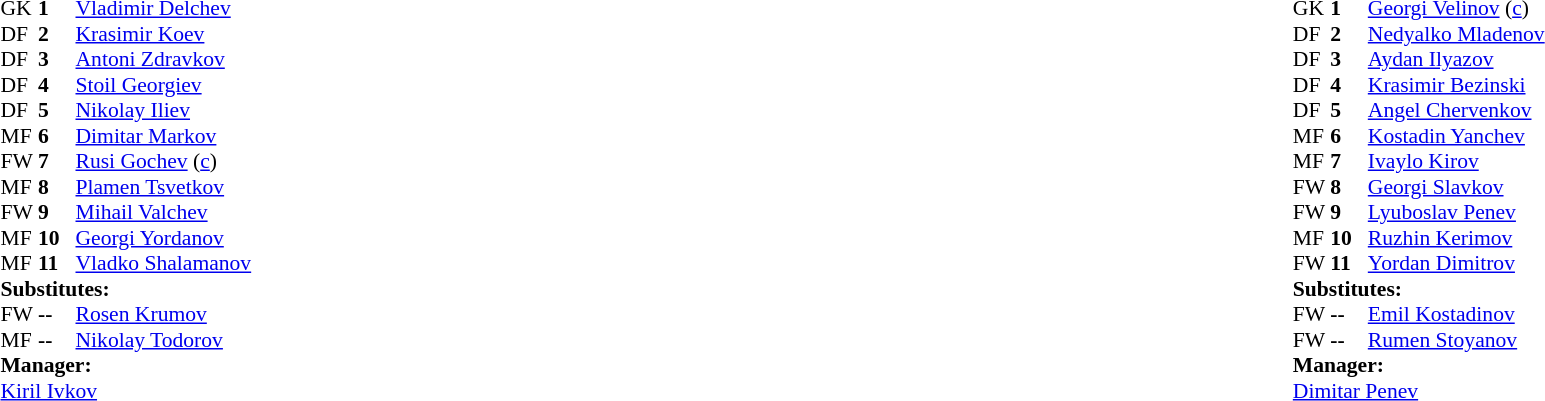<table style="width:100%">
<tr>
<td style="vertical-align:top;width:50%"><br><table style="font-size:90%" cellspacing="0" cellpadding="0">
<tr>
<th width="25"></th>
<th width="25"></th>
</tr>
<tr>
<td>GK</td>
<td><strong>1</strong></td>
<td> <a href='#'>Vladimir Delchev</a></td>
</tr>
<tr>
<td>DF</td>
<td><strong>2</strong></td>
<td> <a href='#'>Krasimir Koev</a></td>
</tr>
<tr>
<td>DF</td>
<td><strong>3</strong></td>
<td> <a href='#'>Antoni Zdravkov</a></td>
</tr>
<tr>
<td>DF</td>
<td><strong>4</strong></td>
<td> <a href='#'>Stoil Georgiev</a></td>
</tr>
<tr>
<td>DF</td>
<td><strong>5</strong></td>
<td> <a href='#'>Nikolay Iliev</a></td>
</tr>
<tr>
<td>MF</td>
<td><strong>6</strong></td>
<td> <a href='#'>Dimitar Markov</a></td>
</tr>
<tr>
<td>FW</td>
<td><strong>7</strong></td>
<td> <a href='#'>Rusi Gochev</a> (<a href='#'>c</a>)</td>
<td></td>
<td></td>
</tr>
<tr>
<td>MF</td>
<td><strong>8</strong></td>
<td> <a href='#'>Plamen Tsvetkov</a></td>
</tr>
<tr>
<td>FW</td>
<td><strong>9</strong></td>
<td> <a href='#'>Mihail Valchev</a></td>
<td></td>
<td></td>
</tr>
<tr>
<td>MF</td>
<td><strong>10</strong></td>
<td> <a href='#'>Georgi Yordanov</a></td>
</tr>
<tr>
<td>MF</td>
<td><strong>11</strong></td>
<td> <a href='#'>Vladko Shalamanov</a></td>
</tr>
<tr>
<td colspan=4><strong>Substitutes:</strong></td>
</tr>
<tr>
<td>FW</td>
<td><strong>--</strong></td>
<td> <a href='#'>Rosen Krumov</a></td>
<td></td>
<td></td>
</tr>
<tr>
<td>MF</td>
<td><strong>--</strong></td>
<td> <a href='#'>Nikolay Todorov</a></td>
<td></td>
<td></td>
</tr>
<tr>
<td colspan=4><strong>Manager:</strong></td>
</tr>
<tr>
<td colspan="4"> <a href='#'>Kiril Ivkov</a></td>
</tr>
</table>
</td>
<td valign="top"></td>
<td valign="top" width="50%"><br><table cellspacing="0" cellpadding="0" style="font-size:90%;margin:auto">
<tr>
<th width="25"></th>
<th width="25"></th>
</tr>
<tr>
<td>GK</td>
<td><strong>1</strong></td>
<td> <a href='#'>Georgi Velinov</a> (<a href='#'>c</a>)</td>
</tr>
<tr>
<td>DF</td>
<td><strong>2</strong></td>
<td> <a href='#'>Nedyalko Mladenov</a></td>
</tr>
<tr>
<td>DF</td>
<td><strong>3</strong></td>
<td> <a href='#'>Aydan Ilyazov</a></td>
</tr>
<tr>
<td>DF</td>
<td><strong>4</strong></td>
<td> <a href='#'>Krasimir Bezinski</a></td>
<td></td>
<td></td>
</tr>
<tr>
<td>DF</td>
<td><strong>5</strong></td>
<td> <a href='#'>Angel Chervenkov</a></td>
</tr>
<tr>
<td>MF</td>
<td><strong>6</strong></td>
<td> <a href='#'>Kostadin Yanchev</a></td>
</tr>
<tr>
<td>MF</td>
<td><strong>7</strong></td>
<td> <a href='#'>Ivaylo Kirov</a></td>
</tr>
<tr>
<td>FW</td>
<td><strong>8</strong></td>
<td> <a href='#'>Georgi Slavkov</a></td>
</tr>
<tr>
<td>FW</td>
<td><strong>9</strong></td>
<td> <a href='#'>Lyuboslav Penev</a></td>
</tr>
<tr>
<td>MF</td>
<td><strong>10</strong></td>
<td> <a href='#'>Ruzhin Kerimov</a></td>
<td></td>
<td></td>
</tr>
<tr>
<td>FW</td>
<td><strong>11</strong></td>
<td> <a href='#'>Yordan Dimitrov</a></td>
</tr>
<tr>
<td colspan=4><strong>Substitutes:</strong></td>
</tr>
<tr>
<td>FW</td>
<td><strong>--</strong></td>
<td> <a href='#'>Emil Kostadinov</a></td>
<td></td>
<td></td>
</tr>
<tr>
<td>FW</td>
<td><strong>--</strong></td>
<td> <a href='#'>Rumen Stoyanov</a></td>
<td></td>
<td></td>
</tr>
<tr>
<td colspan=4><strong>Manager:</strong></td>
</tr>
<tr>
<td colspan="4"> <a href='#'>Dimitar Penev</a></td>
</tr>
</table>
</td>
</tr>
</table>
